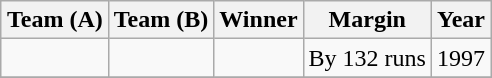<table class="wikitable" style="margin: 1em auto 1em auto">
<tr>
<th>Team (A)</th>
<th>Team (B)</th>
<th>Winner</th>
<th>Margin</th>
<th>Year</th>
</tr>
<tr>
<td></td>
<td></td>
<td></td>
<td>By 132 runs</td>
<td>1997</td>
</tr>
<tr>
</tr>
</table>
